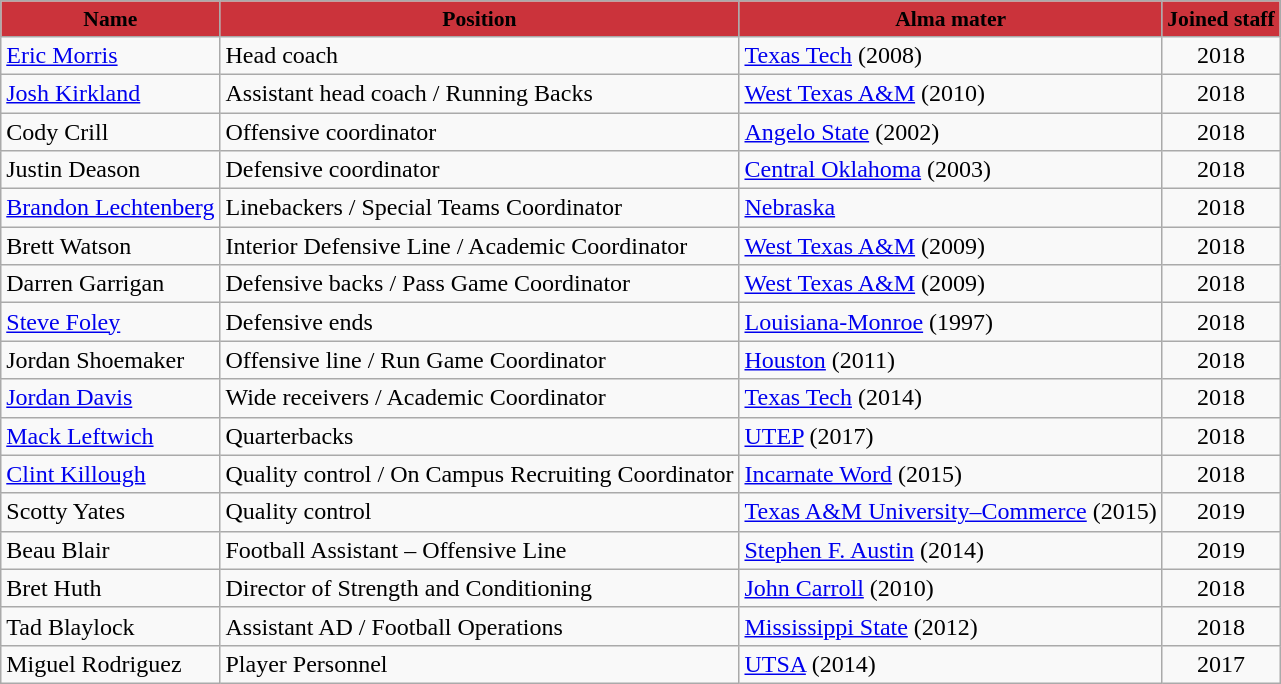<table class="wikitable">
<tr style="background:#CB333B; text-align:center;font-size:90%;">
<td><span><strong>Name</strong> </span></td>
<td><span><strong>Position</strong> </span></td>
<td><span><strong>Alma mater</strong></span></td>
<td><span><strong>Joined staff</strong></span></td>
</tr>
<tr>
<td><a href='#'>Eric Morris</a></td>
<td>Head coach</td>
<td><a href='#'>Texas Tech</a> (2008)</td>
<td align=center>2018</td>
</tr>
<tr>
<td><a href='#'>Josh Kirkland</a></td>
<td>Assistant head coach / Running Backs</td>
<td><a href='#'>West Texas A&M</a> (2010)</td>
<td align=center>2018</td>
</tr>
<tr>
<td>Cody Crill</td>
<td>Offensive coordinator</td>
<td><a href='#'>Angelo State</a> (2002)</td>
<td align=center>2018</td>
</tr>
<tr>
<td>Justin Deason</td>
<td>Defensive coordinator</td>
<td><a href='#'>Central Oklahoma</a> (2003)</td>
<td align=center>2018</td>
</tr>
<tr>
<td><a href='#'>Brandon Lechtenberg</a></td>
<td>Linebackers / Special Teams Coordinator</td>
<td><a href='#'>Nebraska</a></td>
<td align=center>2018</td>
</tr>
<tr>
<td>Brett Watson</td>
<td>Interior Defensive Line / Academic Coordinator</td>
<td><a href='#'>West Texas A&M</a> (2009)</td>
<td align=center>2018</td>
</tr>
<tr>
<td>Darren Garrigan</td>
<td>Defensive backs / Pass Game Coordinator</td>
<td><a href='#'>West Texas A&M</a> (2009)</td>
<td align=center>2018</td>
</tr>
<tr>
<td><a href='#'>Steve Foley</a></td>
<td>Defensive ends</td>
<td><a href='#'>Louisiana-Monroe</a> (1997)</td>
<td align=center>2018</td>
</tr>
<tr>
<td>Jordan Shoemaker</td>
<td>Offensive line / Run Game Coordinator</td>
<td><a href='#'>Houston</a> (2011)</td>
<td align=center>2018</td>
</tr>
<tr>
<td><a href='#'>Jordan Davis</a></td>
<td>Wide receivers / Academic Coordinator</td>
<td><a href='#'>Texas Tech</a> (2014)</td>
<td align=center>2018</td>
</tr>
<tr>
<td><a href='#'>Mack Leftwich</a></td>
<td>Quarterbacks</td>
<td><a href='#'>UTEP</a> (2017)</td>
<td align=center>2018</td>
</tr>
<tr>
<td><a href='#'>Clint Killough</a></td>
<td>Quality control / On Campus Recruiting Coordinator</td>
<td><a href='#'>Incarnate Word</a> (2015)</td>
<td align=center>2018</td>
</tr>
<tr>
<td>Scotty Yates</td>
<td>Quality control</td>
<td><a href='#'>Texas A&M University–Commerce</a> (2015)</td>
<td align=center>2019</td>
</tr>
<tr>
<td>Beau Blair</td>
<td>Football Assistant – Offensive Line</td>
<td><a href='#'>Stephen F. Austin</a> (2014)</td>
<td align=center>2019</td>
</tr>
<tr>
<td>Bret Huth</td>
<td>Director of Strength and Conditioning</td>
<td><a href='#'>John Carroll</a> (2010)</td>
<td align=center>2018</td>
</tr>
<tr>
<td>Tad Blaylock</td>
<td>Assistant AD / Football Operations</td>
<td><a href='#'>Mississippi State</a> (2012)</td>
<td align=center>2018</td>
</tr>
<tr>
<td>Miguel Rodriguez</td>
<td>Player Personnel</td>
<td><a href='#'>UTSA</a> (2014)</td>
<td align=center>2017</td>
</tr>
</table>
